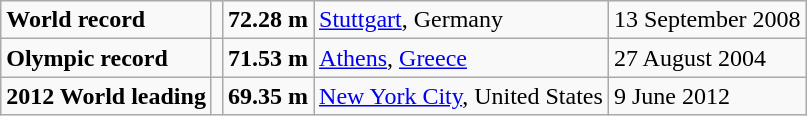<table class="wikitable">
<tr>
<td><strong>World record</strong></td>
<td></td>
<td><strong>72.28 m</strong></td>
<td><a href='#'>Stuttgart</a>, Germany</td>
<td>13 September 2008</td>
</tr>
<tr>
<td><strong>Olympic record</strong></td>
<td></td>
<td><strong>71.53 m</strong></td>
<td><a href='#'>Athens</a>, <a href='#'>Greece</a></td>
<td>27 August 2004</td>
</tr>
<tr>
<td><strong>2012 World leading</strong></td>
<td></td>
<td><strong>69.35 m</strong></td>
<td><a href='#'>New York City</a>, United States</td>
<td>9 June 2012</td>
</tr>
</table>
